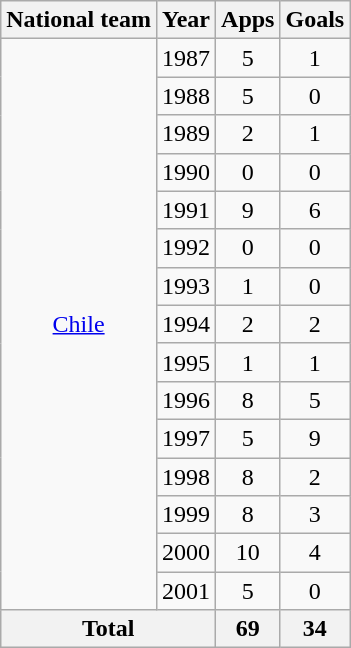<table class="wikitable" style="text-align:center">
<tr>
<th>National team</th>
<th>Year</th>
<th>Apps</th>
<th>Goals</th>
</tr>
<tr>
<td rowspan="15"><a href='#'>Chile</a></td>
<td>1987</td>
<td>5</td>
<td>1</td>
</tr>
<tr>
<td>1988</td>
<td>5</td>
<td>0</td>
</tr>
<tr>
<td>1989</td>
<td>2</td>
<td>1</td>
</tr>
<tr>
<td>1990</td>
<td>0</td>
<td>0</td>
</tr>
<tr>
<td>1991</td>
<td>9</td>
<td>6</td>
</tr>
<tr>
<td>1992</td>
<td>0</td>
<td>0</td>
</tr>
<tr>
<td>1993</td>
<td>1</td>
<td>0</td>
</tr>
<tr>
<td>1994</td>
<td>2</td>
<td>2</td>
</tr>
<tr>
<td>1995</td>
<td>1</td>
<td>1</td>
</tr>
<tr>
<td>1996</td>
<td>8</td>
<td>5</td>
</tr>
<tr>
<td>1997</td>
<td>5</td>
<td>9</td>
</tr>
<tr>
<td>1998</td>
<td>8</td>
<td>2</td>
</tr>
<tr>
<td>1999</td>
<td>8</td>
<td>3</td>
</tr>
<tr>
<td>2000</td>
<td>10</td>
<td>4</td>
</tr>
<tr>
<td>2001</td>
<td>5</td>
<td>0</td>
</tr>
<tr>
<th colspan="2">Total</th>
<th>69</th>
<th>34</th>
</tr>
</table>
